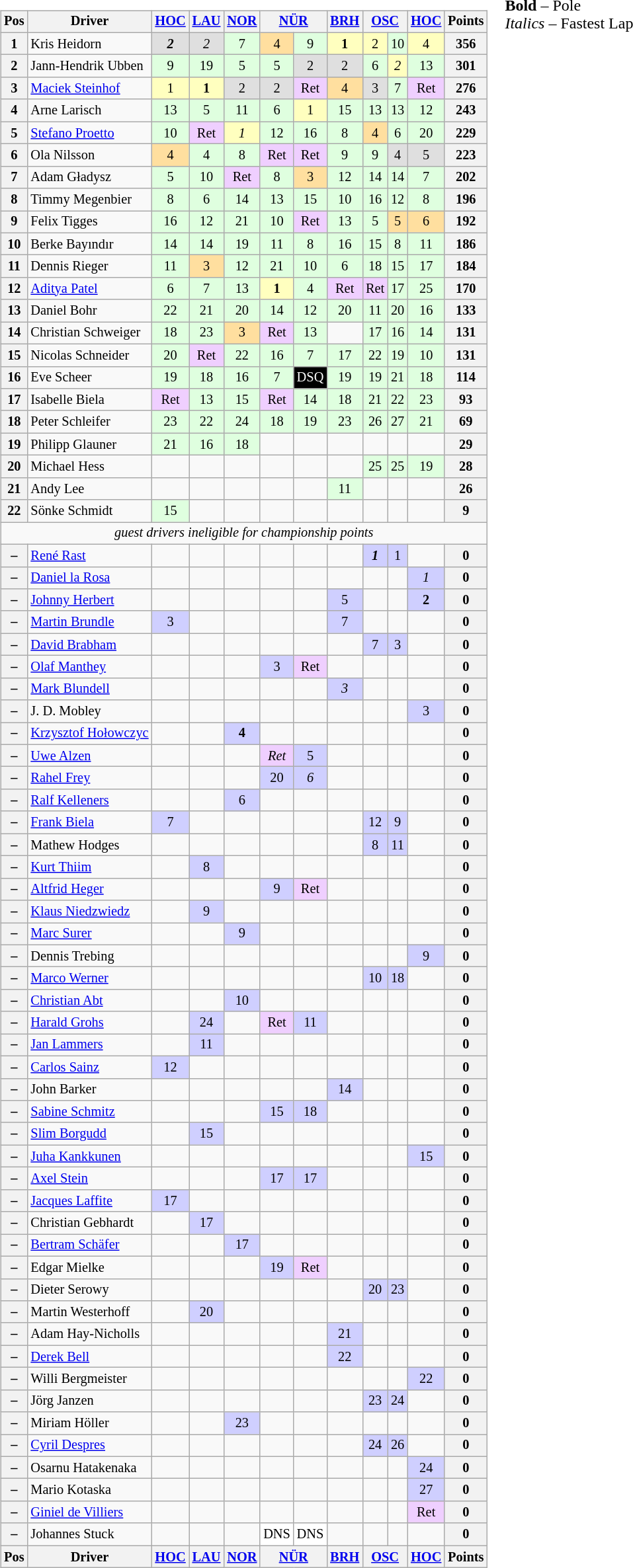<table>
<tr>
<td><br><table class="wikitable" style="font-size: 85%; text-align:center">
<tr valign="top">
<th valign="middle">Pos</th>
<th valign="middle">Driver</th>
<th><a href='#'>HOC</a><br></th>
<th><a href='#'>LAU</a><br></th>
<th><a href='#'>NOR</a><br></th>
<th colspan=2><a href='#'>NÜR</a><br></th>
<th><a href='#'>BRH</a><br></th>
<th colspan=2><a href='#'>OSC</a><br></th>
<th><a href='#'>HOC</a><br></th>
<th valign="middle">Points</th>
</tr>
<tr>
<th>1</th>
<td align=left> Kris Heidorn</td>
<td style="background:#dfdfdf;"><strong><em>2</em></strong></td>
<td style="background:#dfdfdf;"><em>2</em></td>
<td style="background:#dfffdf;">7</td>
<td style="background:#ffdf9f;">4</td>
<td style="background:#dfffdf;">9</td>
<td style="background:#ffffbf;"><strong>1</strong></td>
<td style="background:#ffffbf;">2</td>
<td style="background:#dfffdf;">10</td>
<td style="background:#ffffbf;">4</td>
<th>356</th>
</tr>
<tr>
<th>2</th>
<td align=left> Jann-Hendrik Ubben</td>
<td style="background:#dfffdf;">9</td>
<td style="background:#dfffdf;">19</td>
<td style="background:#dfffdf;">5</td>
<td style="background:#dfffdf;">5</td>
<td style="background:#dfdfdf;">2</td>
<td style="background:#dfdfdf;">2</td>
<td style="background:#dfffdf;">6</td>
<td style="background:#ffffbf;"><em>2</em></td>
<td style="background:#dfffdf;">13</td>
<th>301</th>
</tr>
<tr>
<th>3</th>
<td align=left> <a href='#'>Maciek Steinhof</a></td>
<td style="background:#ffffbf;">1</td>
<td style="background:#ffffbf;"><strong>1</strong></td>
<td style="background:#dfdfdf;">2</td>
<td style="background:#dfdfdf;">2</td>
<td style="background:#efcfff;">Ret</td>
<td style="background:#ffdf9f;">4</td>
<td style="background:#dfdfdf;">3</td>
<td style="background:#dfffdf;">7</td>
<td style="background:#efcfff;">Ret</td>
<th>276</th>
</tr>
<tr>
<th>4</th>
<td align=left> Arne Larisch</td>
<td style="background:#dfffdf;">13</td>
<td style="background:#dfffdf;">5</td>
<td style="background:#dfffdf;">11</td>
<td style="background:#dfffdf;">6</td>
<td style="background:#ffffbf;">1</td>
<td style="background:#dfffdf;">15</td>
<td style="background:#dfffdf;">13</td>
<td style="background:#dfffdf;">13</td>
<td style="background:#dfffdf;">12</td>
<th>243</th>
</tr>
<tr>
<th>5</th>
<td align=left> <a href='#'>Stefano Proetto</a></td>
<td style="background:#dfffdf;">10</td>
<td style="background:#efcfff;">Ret</td>
<td style="background:#ffffbf;"><em>1</em></td>
<td style="background:#dfffdf;">12</td>
<td style="background:#dfffdf;">16</td>
<td style="background:#dfffdf;">8</td>
<td style="background:#ffdf9f;">4</td>
<td style="background:#dfffdf;">6</td>
<td style="background:#dfffdf;">20</td>
<th>229</th>
</tr>
<tr>
<th>6</th>
<td align=left> Ola Nilsson</td>
<td style="background:#ffdf9f;">4</td>
<td style="background:#dfffdf;">4</td>
<td style="background:#dfffdf;">8</td>
<td style="background:#efcfff;">Ret</td>
<td style="background:#efcfff;">Ret</td>
<td style="background:#dfffdf;">9</td>
<td style="background:#dfffdf;">9</td>
<td style="background:#dfdfdf;">4</td>
<td style="background:#dfdfdf;">5</td>
<th>223</th>
</tr>
<tr>
<th>7</th>
<td align=left> Adam Gładysz</td>
<td style="background:#dfffdf;">5</td>
<td style="background:#dfffdf;">10</td>
<td style="background:#efcfff;">Ret</td>
<td style="background:#dfffdf;">8</td>
<td style="background:#ffdf9f;">3</td>
<td style="background:#dfffdf;">12</td>
<td style="background:#dfffdf;">14</td>
<td style="background:#dfffdf;">14</td>
<td style="background:#dfffdf;">7</td>
<th>202</th>
</tr>
<tr>
<th>8</th>
<td align=left> Timmy Megenbier</td>
<td style="background:#dfffdf;">8</td>
<td style="background:#dfffdf;">6</td>
<td style="background:#dfffdf;">14</td>
<td style="background:#dfffdf;">13</td>
<td style="background:#dfffdf;">15</td>
<td style="background:#dfffdf;">10</td>
<td style="background:#dfffdf;">16</td>
<td style="background:#dfffdf;">12</td>
<td style="background:#dfffdf;">8</td>
<th>196</th>
</tr>
<tr>
<th>9</th>
<td align=left> Felix Tigges</td>
<td style="background:#dfffdf;">16</td>
<td style="background:#dfffdf;">12</td>
<td style="background:#dfffdf;">21</td>
<td style="background:#dfffdf;">10</td>
<td style="background:#efcfff;">Ret</td>
<td style="background:#dfffdf;">13</td>
<td style="background:#dfffdf;">5</td>
<td style="background:#ffdf9f;">5</td>
<td style="background:#ffdf9f;">6</td>
<th>192</th>
</tr>
<tr>
<th>10</th>
<td align=left> Berke Bayındır</td>
<td style="background:#dfffdf;">14</td>
<td style="background:#dfffdf;">14</td>
<td style="background:#dfffdf;">19</td>
<td style="background:#dfffdf;">11</td>
<td style="background:#dfffdf;">8</td>
<td style="background:#dfffdf;">16</td>
<td style="background:#dfffdf;">15</td>
<td style="background:#dfffdf;">8</td>
<td style="background:#dfffdf;">11</td>
<th>186</th>
</tr>
<tr>
<th>11</th>
<td align=left> Dennis Rieger</td>
<td style="background:#dfffdf;">11</td>
<td style="background:#ffdf9f;">3</td>
<td style="background:#dfffdf;">12</td>
<td style="background:#dfffdf;">21</td>
<td style="background:#dfffdf;">10</td>
<td style="background:#dfffdf;">6</td>
<td style="background:#dfffdf;">18</td>
<td style="background:#dfffdf;">15</td>
<td style="background:#dfffdf;">17</td>
<th>184</th>
</tr>
<tr>
<th>12</th>
<td align=left> <a href='#'>Aditya Patel</a></td>
<td style="background:#dfffdf;">6</td>
<td style="background:#dfffdf;">7</td>
<td style="background:#dfffdf;">13</td>
<td style="background:#ffffbf;"><strong>1</strong></td>
<td style="background:#dfffdf;">4</td>
<td style="background:#efcfff;">Ret</td>
<td style="background:#efcfff;">Ret</td>
<td style="background:#dfffdf;">17</td>
<td style="background:#dfffdf;">25</td>
<th>170</th>
</tr>
<tr>
<th>13</th>
<td align=left> Daniel Bohr</td>
<td style="background:#dfffdf;">22</td>
<td style="background:#dfffdf;">21</td>
<td style="background:#dfffdf;">20</td>
<td style="background:#dfffdf;">14</td>
<td style="background:#dfffdf;">12</td>
<td style="background:#dfffdf;">20</td>
<td style="background:#dfffdf;">11</td>
<td style="background:#dfffdf;">20</td>
<td style="background:#dfffdf;">16</td>
<th>133</th>
</tr>
<tr>
<th>14</th>
<td align=left> Christian Schweiger</td>
<td style="background:#dfffdf;">18</td>
<td style="background:#dfffdf;">23</td>
<td style="background:#ffdf9f;">3</td>
<td style="background:#efcfff;">Ret</td>
<td style="background:#dfffdf;">13</td>
<td></td>
<td style="background:#dfffdf;">17</td>
<td style="background:#dfffdf;">16</td>
<td style="background:#dfffdf;">14</td>
<th>131</th>
</tr>
<tr>
<th>15</th>
<td align=left> Nicolas Schneider</td>
<td style="background:#dfffdf;">20</td>
<td style="background:#efcfff;">Ret</td>
<td style="background:#dfffdf;">22</td>
<td style="background:#dfffdf;">16</td>
<td style="background:#dfffdf;">7</td>
<td style="background:#dfffdf;">17</td>
<td style="background:#dfffdf;">22</td>
<td style="background:#dfffdf;">19</td>
<td style="background:#dfffdf;">10</td>
<th>131</th>
</tr>
<tr>
<th>16</th>
<td align=left> Eve Scheer</td>
<td style="background:#dfffdf;">19</td>
<td style="background:#dfffdf;">18</td>
<td style="background:#dfffdf;">16</td>
<td style="background:#dfffdf;">7</td>
<td style="background:black; color:white;">DSQ</td>
<td style="background:#dfffdf;">19</td>
<td style="background:#dfffdf;">19</td>
<td style="background:#dfffdf;">21</td>
<td style="background:#dfffdf;">18</td>
<th>114</th>
</tr>
<tr>
<th>17</th>
<td align=left> Isabelle Biela</td>
<td style="background:#efcfff;">Ret</td>
<td style="background:#dfffdf;">13</td>
<td style="background:#dfffdf;">15</td>
<td style="background:#efcfff;">Ret</td>
<td style="background:#dfffdf;">14</td>
<td style="background:#dfffdf;">18</td>
<td style="background:#dfffdf;">21</td>
<td style="background:#dfffdf;">22</td>
<td style="background:#dfffdf;">23</td>
<th>93</th>
</tr>
<tr>
<th>18</th>
<td align=left> Peter Schleifer</td>
<td style="background:#dfffdf;">23</td>
<td style="background:#dfffdf;">22</td>
<td style="background:#dfffdf;">24</td>
<td style="background:#dfffdf;">18</td>
<td style="background:#dfffdf;">19</td>
<td style="background:#dfffdf;">23</td>
<td style="background:#dfffdf;">26</td>
<td style="background:#dfffdf;">27</td>
<td style="background:#dfffdf;">21</td>
<th>69</th>
</tr>
<tr>
<th>19</th>
<td align=left> Philipp Glauner</td>
<td style="background:#dfffdf;">21</td>
<td style="background:#dfffdf;">16</td>
<td style="background:#dfffdf;">18</td>
<td></td>
<td></td>
<td></td>
<td></td>
<td></td>
<td></td>
<th>29</th>
</tr>
<tr>
<th>20</th>
<td align=left> Michael Hess</td>
<td></td>
<td></td>
<td></td>
<td></td>
<td></td>
<td></td>
<td style="background:#dfffdf;">25</td>
<td style="background:#dfffdf;">25</td>
<td style="background:#dfffdf;">19</td>
<th>28</th>
</tr>
<tr>
<th>21</th>
<td align=left> Andy Lee</td>
<td></td>
<td></td>
<td></td>
<td></td>
<td></td>
<td style="background:#dfffdf;">11</td>
<td></td>
<td></td>
<td></td>
<th>26</th>
</tr>
<tr>
<th>22</th>
<td align=left> Sönke Schmidt</td>
<td style="background:#dfffdf;">15</td>
<td></td>
<td></td>
<td></td>
<td></td>
<td></td>
<td></td>
<td></td>
<td></td>
<th>9</th>
</tr>
<tr>
<td colspan=12 align=center><em>guest drivers ineligible for championship points</em></td>
</tr>
<tr>
<th>–</th>
<td align=left> <a href='#'>René Rast</a></td>
<td></td>
<td></td>
<td></td>
<td></td>
<td></td>
<td></td>
<td style="background:#cfcfff;"><strong><em>1</em></strong></td>
<td style="background:#cfcfff;">1</td>
<td></td>
<th>0</th>
</tr>
<tr>
<th>–</th>
<td align=left> <a href='#'>Daniel la Rosa</a></td>
<td></td>
<td></td>
<td></td>
<td></td>
<td></td>
<td></td>
<td></td>
<td></td>
<td style="background:#cfcfff;"><em>1</em></td>
<th>0</th>
</tr>
<tr>
<th>–</th>
<td align=left> <a href='#'>Johnny Herbert</a></td>
<td></td>
<td></td>
<td></td>
<td></td>
<td></td>
<td style="background:#cfcfff;">5</td>
<td></td>
<td></td>
<td style="background:#cfcfff;"><strong>2</strong></td>
<th>0</th>
</tr>
<tr>
<th>–</th>
<td align=left> <a href='#'>Martin Brundle</a></td>
<td style="background:#cfcfff;">3</td>
<td></td>
<td></td>
<td></td>
<td></td>
<td style="background:#cfcfff;">7</td>
<td></td>
<td></td>
<td></td>
<th>0</th>
</tr>
<tr>
<th>–</th>
<td align=left> <a href='#'>David Brabham</a></td>
<td></td>
<td></td>
<td></td>
<td></td>
<td></td>
<td></td>
<td style="background:#cfcfff;">7</td>
<td style="background:#cfcfff;">3</td>
<td></td>
<th>0</th>
</tr>
<tr>
<th>–</th>
<td align=left> <a href='#'>Olaf Manthey</a></td>
<td></td>
<td></td>
<td></td>
<td style="background:#cfcfff;">3</td>
<td style="background:#efcfff;">Ret</td>
<td></td>
<td></td>
<td></td>
<td></td>
<th>0</th>
</tr>
<tr>
<th>–</th>
<td align=left> <a href='#'>Mark Blundell</a></td>
<td></td>
<td></td>
<td></td>
<td></td>
<td></td>
<td style="background:#cfcfff;"><em>3</em></td>
<td></td>
<td></td>
<td></td>
<th>0</th>
</tr>
<tr>
<th>–</th>
<td align=left> J. D. Mobley</td>
<td></td>
<td></td>
<td></td>
<td></td>
<td></td>
<td></td>
<td></td>
<td></td>
<td style="background:#cfcfff;">3</td>
<th>0</th>
</tr>
<tr>
<th>–</th>
<td align=left> <a href='#'>Krzysztof Hołowczyc</a></td>
<td></td>
<td></td>
<td style="background:#cfcfff;"><strong>4</strong></td>
<td></td>
<td></td>
<td></td>
<td></td>
<td></td>
<td></td>
<th>0</th>
</tr>
<tr>
<th>–</th>
<td align=left> <a href='#'>Uwe Alzen</a></td>
<td></td>
<td></td>
<td></td>
<td style="background:#efcfff;"><em>Ret</em></td>
<td style="background:#cfcfff;">5</td>
<td></td>
<td></td>
<td></td>
<td></td>
<th>0</th>
</tr>
<tr>
<th>–</th>
<td align=left> <a href='#'>Rahel Frey</a></td>
<td></td>
<td></td>
<td></td>
<td style="background:#cfcfff;">20</td>
<td style="background:#cfcfff;"><em>6</em></td>
<td></td>
<td></td>
<td></td>
<td></td>
<th>0</th>
</tr>
<tr>
<th>–</th>
<td align=left> <a href='#'>Ralf Kelleners</a></td>
<td></td>
<td></td>
<td style="background:#cfcfff;">6</td>
<td></td>
<td></td>
<td></td>
<td></td>
<td></td>
<td></td>
<th>0</th>
</tr>
<tr>
<th>–</th>
<td align=left> <a href='#'>Frank Biela</a></td>
<td style="background:#cfcfff;">7</td>
<td></td>
<td></td>
<td></td>
<td></td>
<td></td>
<td style="background:#cfcfff;">12</td>
<td style="background:#cfcfff;">9</td>
<td></td>
<th>0</th>
</tr>
<tr>
<th>–</th>
<td align=left> Mathew Hodges</td>
<td></td>
<td></td>
<td></td>
<td></td>
<td></td>
<td></td>
<td style="background:#cfcfff;">8</td>
<td style="background:#cfcfff;">11</td>
<td></td>
<th>0</th>
</tr>
<tr>
<th>–</th>
<td align=left> <a href='#'>Kurt Thiim</a></td>
<td></td>
<td style="background:#cfcfff;">8</td>
<td></td>
<td></td>
<td></td>
<td></td>
<td></td>
<td></td>
<td></td>
<th>0</th>
</tr>
<tr>
<th>–</th>
<td align=left> <a href='#'>Altfrid Heger</a></td>
<td></td>
<td></td>
<td></td>
<td style="background:#cfcfff;">9</td>
<td style="background:#efcfff;">Ret</td>
<td></td>
<td></td>
<td></td>
<td></td>
<th>0</th>
</tr>
<tr>
<th>–</th>
<td align=left> <a href='#'>Klaus Niedzwiedz</a></td>
<td></td>
<td style="background:#cfcfff;">9</td>
<td></td>
<td></td>
<td></td>
<td></td>
<td></td>
<td></td>
<td></td>
<th>0</th>
</tr>
<tr>
<th>–</th>
<td align=left> <a href='#'>Marc Surer</a></td>
<td></td>
<td></td>
<td style="background:#cfcfff;">9</td>
<td></td>
<td></td>
<td></td>
<td></td>
<td></td>
<td></td>
<th>0</th>
</tr>
<tr>
<th>–</th>
<td align=left> Dennis Trebing</td>
<td></td>
<td></td>
<td></td>
<td></td>
<td></td>
<td></td>
<td></td>
<td></td>
<td style="background:#cfcfff;">9</td>
<th>0</th>
</tr>
<tr>
<th>–</th>
<td align=left> <a href='#'>Marco Werner</a></td>
<td></td>
<td></td>
<td></td>
<td></td>
<td></td>
<td></td>
<td style="background:#cfcfff;">10</td>
<td style="background:#cfcfff;">18</td>
<td></td>
<th>0</th>
</tr>
<tr>
<th>–</th>
<td align=left> <a href='#'>Christian Abt</a></td>
<td></td>
<td></td>
<td style="background:#cfcfff;">10</td>
<td></td>
<td></td>
<td></td>
<td></td>
<td></td>
<td></td>
<th>0</th>
</tr>
<tr>
<th>–</th>
<td align=left> <a href='#'>Harald Grohs</a></td>
<td></td>
<td style="background:#cfcfff;">24</td>
<td></td>
<td style="background:#efcfff;">Ret</td>
<td style="background:#cfcfff;">11</td>
<td></td>
<td></td>
<td></td>
<td></td>
<th>0</th>
</tr>
<tr>
<th>–</th>
<td align=left> <a href='#'>Jan Lammers</a></td>
<td></td>
<td style="background:#cfcfff;">11</td>
<td></td>
<td></td>
<td></td>
<td></td>
<td></td>
<td></td>
<td></td>
<th>0</th>
</tr>
<tr>
<th>–</th>
<td align=left> <a href='#'>Carlos Sainz</a></td>
<td style="background:#cfcfff;">12</td>
<td></td>
<td></td>
<td></td>
<td></td>
<td></td>
<td></td>
<td></td>
<td></td>
<th>0</th>
</tr>
<tr>
<th>–</th>
<td align=left> John Barker</td>
<td></td>
<td></td>
<td></td>
<td></td>
<td></td>
<td style="background:#cfcfff;">14</td>
<td></td>
<td></td>
<td></td>
<th>0</th>
</tr>
<tr>
<th>–</th>
<td align=left> <a href='#'>Sabine Schmitz</a></td>
<td></td>
<td></td>
<td></td>
<td style="background:#cfcfff;">15</td>
<td style="background:#cfcfff;">18</td>
<td></td>
<td></td>
<td></td>
<td></td>
<th>0</th>
</tr>
<tr>
<th>–</th>
<td align=left> <a href='#'>Slim Borgudd</a></td>
<td></td>
<td style="background:#cfcfff;">15</td>
<td></td>
<td></td>
<td></td>
<td></td>
<td></td>
<td></td>
<td></td>
<th>0</th>
</tr>
<tr>
<th>–</th>
<td align=left> <a href='#'>Juha Kankkunen</a></td>
<td></td>
<td></td>
<td></td>
<td></td>
<td></td>
<td></td>
<td></td>
<td></td>
<td style="background:#cfcfff;">15</td>
<th>0</th>
</tr>
<tr>
<th>–</th>
<td align=left> <a href='#'>Axel Stein</a></td>
<td></td>
<td></td>
<td></td>
<td style="background:#cfcfff;">17</td>
<td style="background:#cfcfff;">17</td>
<td></td>
<td></td>
<td></td>
<td></td>
<th>0</th>
</tr>
<tr>
<th>–</th>
<td align=left> <a href='#'>Jacques Laffite</a></td>
<td style="background:#cfcfff;">17</td>
<td></td>
<td></td>
<td></td>
<td></td>
<td></td>
<td></td>
<td></td>
<td></td>
<th>0</th>
</tr>
<tr>
<th>–</th>
<td align=left> Christian Gebhardt</td>
<td></td>
<td style="background:#cfcfff;">17</td>
<td></td>
<td></td>
<td></td>
<td></td>
<td></td>
<td></td>
<td></td>
<th>0</th>
</tr>
<tr>
<th>–</th>
<td align=left> <a href='#'>Bertram Schäfer</a></td>
<td></td>
<td></td>
<td style="background:#cfcfff;">17</td>
<td></td>
<td></td>
<td></td>
<td></td>
<td></td>
<td></td>
<th>0</th>
</tr>
<tr>
<th>–</th>
<td align=left> Edgar Mielke</td>
<td></td>
<td></td>
<td></td>
<td style="background:#cfcfff;">19</td>
<td style="background:#efcfff;">Ret</td>
<td></td>
<td></td>
<td></td>
<td></td>
<th>0</th>
</tr>
<tr>
<th>–</th>
<td align=left> Dieter Serowy</td>
<td></td>
<td></td>
<td></td>
<td></td>
<td></td>
<td></td>
<td style="background:#cfcfff;">20</td>
<td style="background:#cfcfff;">23</td>
<td></td>
<th>0</th>
</tr>
<tr>
<th>–</th>
<td align=left> Martin Westerhoff</td>
<td></td>
<td style="background:#cfcfff;">20</td>
<td></td>
<td></td>
<td></td>
<td></td>
<td></td>
<td></td>
<td></td>
<th>0</th>
</tr>
<tr>
<th>–</th>
<td align=left> Adam Hay-Nicholls</td>
<td></td>
<td></td>
<td></td>
<td></td>
<td></td>
<td style="background:#cfcfff;">21</td>
<td></td>
<td></td>
<td></td>
<th>0</th>
</tr>
<tr>
<th>–</th>
<td align=left> <a href='#'>Derek Bell</a></td>
<td></td>
<td></td>
<td></td>
<td></td>
<td></td>
<td style="background:#cfcfff;">22</td>
<td></td>
<td></td>
<td></td>
<th>0</th>
</tr>
<tr>
<th>–</th>
<td align=left> Willi Bergmeister</td>
<td></td>
<td></td>
<td></td>
<td></td>
<td></td>
<td></td>
<td></td>
<td></td>
<td style="background:#cfcfff;">22</td>
<th>0</th>
</tr>
<tr>
<th>–</th>
<td align=left> Jörg Janzen</td>
<td></td>
<td></td>
<td></td>
<td></td>
<td></td>
<td></td>
<td style="background:#cfcfff;">23</td>
<td style="background:#cfcfff;">24</td>
<td></td>
<th>0</th>
</tr>
<tr>
<th>–</th>
<td align=left> Miriam Höller</td>
<td></td>
<td></td>
<td style="background:#cfcfff;">23</td>
<td></td>
<td></td>
<td></td>
<td></td>
<td></td>
<td></td>
<th>0</th>
</tr>
<tr>
<th>–</th>
<td align=left> <a href='#'>Cyril Despres</a></td>
<td></td>
<td></td>
<td></td>
<td></td>
<td></td>
<td></td>
<td style="background:#cfcfff;">24</td>
<td style="background:#cfcfff;">26</td>
<td></td>
<th>0</th>
</tr>
<tr>
<th>–</th>
<td align=left> Osarnu Hatakenaka</td>
<td></td>
<td></td>
<td></td>
<td></td>
<td></td>
<td></td>
<td></td>
<td></td>
<td style="background:#cfcfff;">24</td>
<th>0</th>
</tr>
<tr>
<th>–</th>
<td align=left> Mario Kotaska</td>
<td></td>
<td></td>
<td></td>
<td></td>
<td></td>
<td></td>
<td></td>
<td></td>
<td style="background:#cfcfff;">27</td>
<th>0</th>
</tr>
<tr>
<th>–</th>
<td align=left> <a href='#'>Giniel de Villiers</a></td>
<td></td>
<td></td>
<td></td>
<td></td>
<td></td>
<td></td>
<td></td>
<td></td>
<td style="background:#efcfff;">Ret</td>
<th>0</th>
</tr>
<tr>
<th>–</th>
<td align=left> Johannes Stuck</td>
<td></td>
<td></td>
<td></td>
<td style="background:#ffffff;">DNS</td>
<td style="background:#ffffff;">DNS</td>
<td></td>
<td></td>
<td></td>
<td></td>
<th>0</th>
</tr>
<tr>
<th valign="middle">Pos</th>
<th valign="middle">Driver</th>
<th><a href='#'>HOC</a><br></th>
<th><a href='#'>LAU</a><br></th>
<th><a href='#'>NOR</a><br></th>
<th colspan=2><a href='#'>NÜR</a><br></th>
<th><a href='#'>BRH</a><br></th>
<th colspan=2><a href='#'>OSC</a><br></th>
<th><a href='#'>HOC</a><br></th>
<th valign="middle">Points</th>
</tr>
</table>
</td>
<td valign="top"><br>
<span><strong>Bold</strong> – Pole<br>
<em>Italics</em> – Fastest Lap</span></td>
</tr>
</table>
